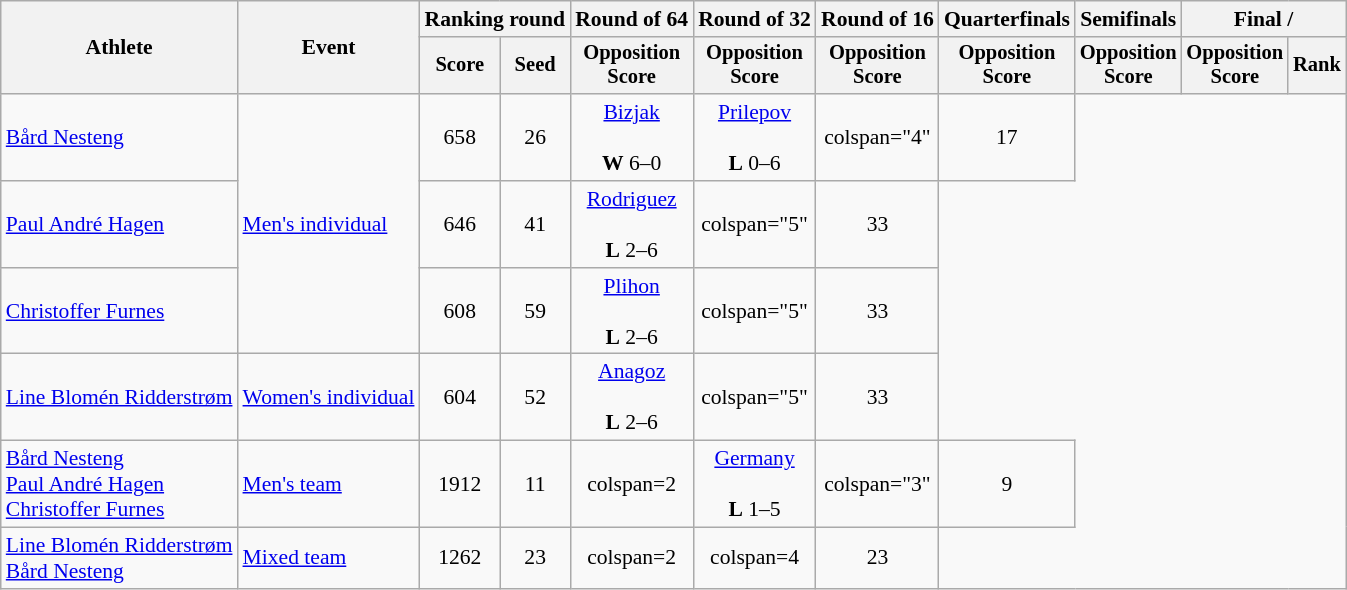<table class="wikitable" style="font-size:90%">
<tr>
<th rowspan=2>Athlete</th>
<th rowspan=2>Event</th>
<th colspan=2>Ranking round</th>
<th>Round of 64</th>
<th>Round of 32</th>
<th>Round of 16</th>
<th>Quarterfinals</th>
<th>Semifinals</th>
<th colspan=2>Final / </th>
</tr>
<tr style="font-size:95%">
<th>Score</th>
<th>Seed</th>
<th>Opposition<br>Score</th>
<th>Opposition<br>Score</th>
<th>Opposition<br>Score</th>
<th>Opposition<br>Score</th>
<th>Opposition<br>Score</th>
<th>Opposition<br>Score</th>
<th>Rank</th>
</tr>
<tr align=center>
<td align=left><a href='#'>Bård Nesteng</a></td>
<td style="text-align:left;" rowspan="3"><a href='#'>Men's individual</a></td>
<td>658</td>
<td>26</td>
<td><a href='#'>Bizjak</a><br><br> <strong>W</strong> 6–0</td>
<td><a href='#'>Prilepov</a><br><br> <strong>L</strong> 0–6</td>
<td>colspan="4" </td>
<td>17</td>
</tr>
<tr align=center>
<td align=left><a href='#'>Paul André Hagen</a></td>
<td>646</td>
<td>41</td>
<td><a href='#'>Rodriguez</a><br><br> <strong>L</strong> 2–6</td>
<td>colspan="5" </td>
<td>33</td>
</tr>
<tr align=center>
<td align=left><a href='#'>Christoffer Furnes</a></td>
<td>608</td>
<td>59</td>
<td><a href='#'>Plihon</a><br><br><strong>L</strong> 2–6</td>
<td>colspan="5" </td>
<td>33</td>
</tr>
<tr align=center>
<td align=left><a href='#'>Line Blomén Ridderstrøm</a></td>
<td align=left><a href='#'>Women's individual</a></td>
<td>604</td>
<td>52</td>
<td><a href='#'>Anagoz</a><br><br> <strong>L</strong> 2–6</td>
<td>colspan="5" </td>
<td>33</td>
</tr>
<tr align=center>
<td align=left><a href='#'>Bård Nesteng</a><br><a href='#'>Paul André Hagen</a><br><a href='#'>Christoffer Furnes</a></td>
<td align=left><a href='#'>Men's team</a></td>
<td>1912</td>
<td>11</td>
<td>colspan=2 </td>
<td><a href='#'>Germany</a><br><br> <strong>L</strong> 1–5</td>
<td>colspan="3" </td>
<td>9</td>
</tr>
<tr align=center>
<td align=left><a href='#'>Line Blomén Ridderstrøm</a><br><a href='#'>Bård Nesteng</a></td>
<td align=left><a href='#'>Mixed team</a></td>
<td>1262</td>
<td>23</td>
<td>colspan=2 </td>
<td>colspan=4 </td>
<td>23</td>
</tr>
</table>
